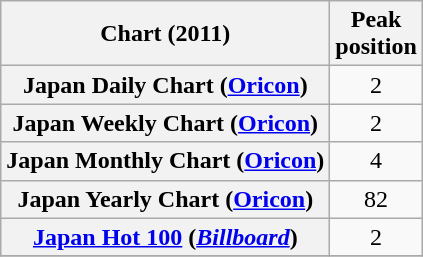<table class="wikitable plainrowheaders">
<tr>
<th>Chart (2011)</th>
<th>Peak<br>position</th>
</tr>
<tr>
<th scope="row">Japan Daily Chart (<a href='#'>Oricon</a>)</th>
<td style="text-align:center;">2</td>
</tr>
<tr>
<th scope="row">Japan Weekly Chart (<a href='#'>Oricon</a>)</th>
<td style="text-align:center;">2</td>
</tr>
<tr>
<th scope="row">Japan Monthly Chart (<a href='#'>Oricon</a>)</th>
<td style="text-align:center;">4</td>
</tr>
<tr>
<th scope="row">Japan Yearly Chart (<a href='#'>Oricon</a>)</th>
<td style="text-align:center;">82</td>
</tr>
<tr>
<th scope="row"><a href='#'>Japan Hot 100</a> (<em><a href='#'>Billboard</a></em>)</th>
<td style="text-align:center;">2</td>
</tr>
<tr>
</tr>
</table>
